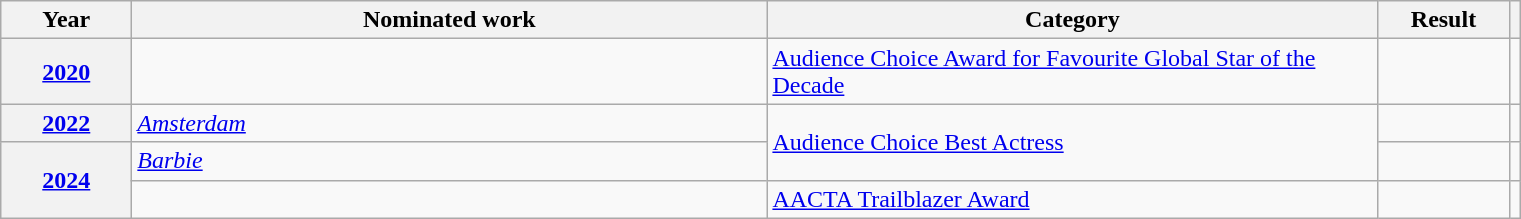<table class=wikitable>
<tr>
<th scope="col" style="width:5em;">Year</th>
<th scope="col" style="width:26em;">Nominated work</th>
<th scope="col" style="width:25em;">Category</th>
<th scope="col" style="width:5em;">Result</th>
<th scope="col"></th>
</tr>
<tr>
<th scope="row"><a href='#'>2020</a></th>
<td></td>
<td><a href='#'>Audience Choice Award for Favourite Global Star of the Decade</a></td>
<td></td>
<td style="text-align:center;"></td>
</tr>
<tr>
<th scope="row"><a href='#'>2022</a></th>
<td><em><a href='#'>Amsterdam</a></em></td>
<td rowspan=2><a href='#'>Audience Choice Best Actress</a></td>
<td></td>
<td style="text-align:center;"></td>
</tr>
<tr>
<th scope="row" rowspan=2><a href='#'>2024</a></th>
<td><em><a href='#'>Barbie</a></em></td>
<td></td>
<td style="text-align:center;"></td>
</tr>
<tr>
<td></td>
<td><a href='#'>AACTA Trailblazer Award</a></td>
<td></td>
<td style="text-align:center;"></td>
</tr>
</table>
